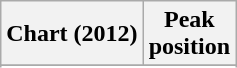<table class="wikitable sortable plainrowheaders" style="text-align:center">
<tr>
<th scope="col">Chart (2012)</th>
<th scope="col">Peak<br>position</th>
</tr>
<tr>
</tr>
<tr>
</tr>
</table>
